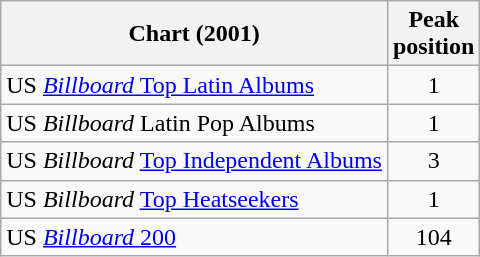<table class="wikitable">
<tr>
<th align="left">Chart (2001)</th>
<th align="left">Peak<br>position</th>
</tr>
<tr>
<td align="left">US <a href='#'><em>Billboard</em> Top Latin Albums</a></td>
<td align="center">1</td>
</tr>
<tr>
<td align="left">US <em>Billboard</em> Latin Pop Albums</td>
<td align="center">1</td>
</tr>
<tr>
<td align="left">US <em>Billboard</em> <a href='#'>Top Independent Albums</a></td>
<td align="center">3</td>
</tr>
<tr>
<td align="left">US <em>Billboard</em> <a href='#'>Top Heatseekers</a></td>
<td align="center">1</td>
</tr>
<tr>
<td align="left">US <a href='#'><em>Billboard</em> 200</a></td>
<td align="center">104</td>
</tr>
</table>
